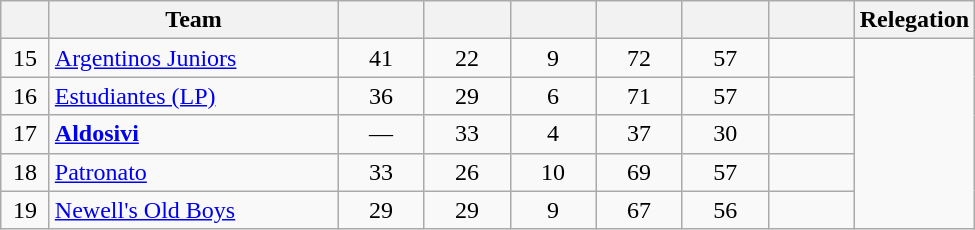<table class="wikitable sortable" style="text-align: center;">
<tr>
<th width=25></th>
<th width=185>Team</th>
<th width=50></th>
<th width=50></th>
<th width=50></th>
<th width=50></th>
<th width=50></th>
<th width=50></th>
<th>Relegation</th>
</tr>
<tr>
<td>15</td>
<td align="left"><a href='#'>Argentinos Juniors</a></td>
<td>41</td>
<td>22</td>
<td>9</td>
<td>72</td>
<td>57</td>
<td><strong></strong></td>
</tr>
<tr>
<td>16</td>
<td align="left"><a href='#'>Estudiantes (LP)</a></td>
<td>36</td>
<td>29</td>
<td>6</td>
<td>71</td>
<td>57</td>
<td><strong></strong></td>
</tr>
<tr>
<td>17</td>
<td align="left"><strong><a href='#'>Aldosivi</a></strong></td>
<td>—</td>
<td>33</td>
<td>4</td>
<td>37</td>
<td>30</td>
<td><strong></strong></td>
</tr>
<tr>
<td>18</td>
<td align="left"><a href='#'>Patronato</a></td>
<td>33</td>
<td>26</td>
<td>10</td>
<td>69</td>
<td>57</td>
<td><strong></strong></td>
</tr>
<tr>
<td>19</td>
<td align="left"><a href='#'>Newell's Old Boys</a></td>
<td>29</td>
<td>29</td>
<td>9</td>
<td>67</td>
<td>56</td>
<td><strong></strong></td>
</tr>
</table>
